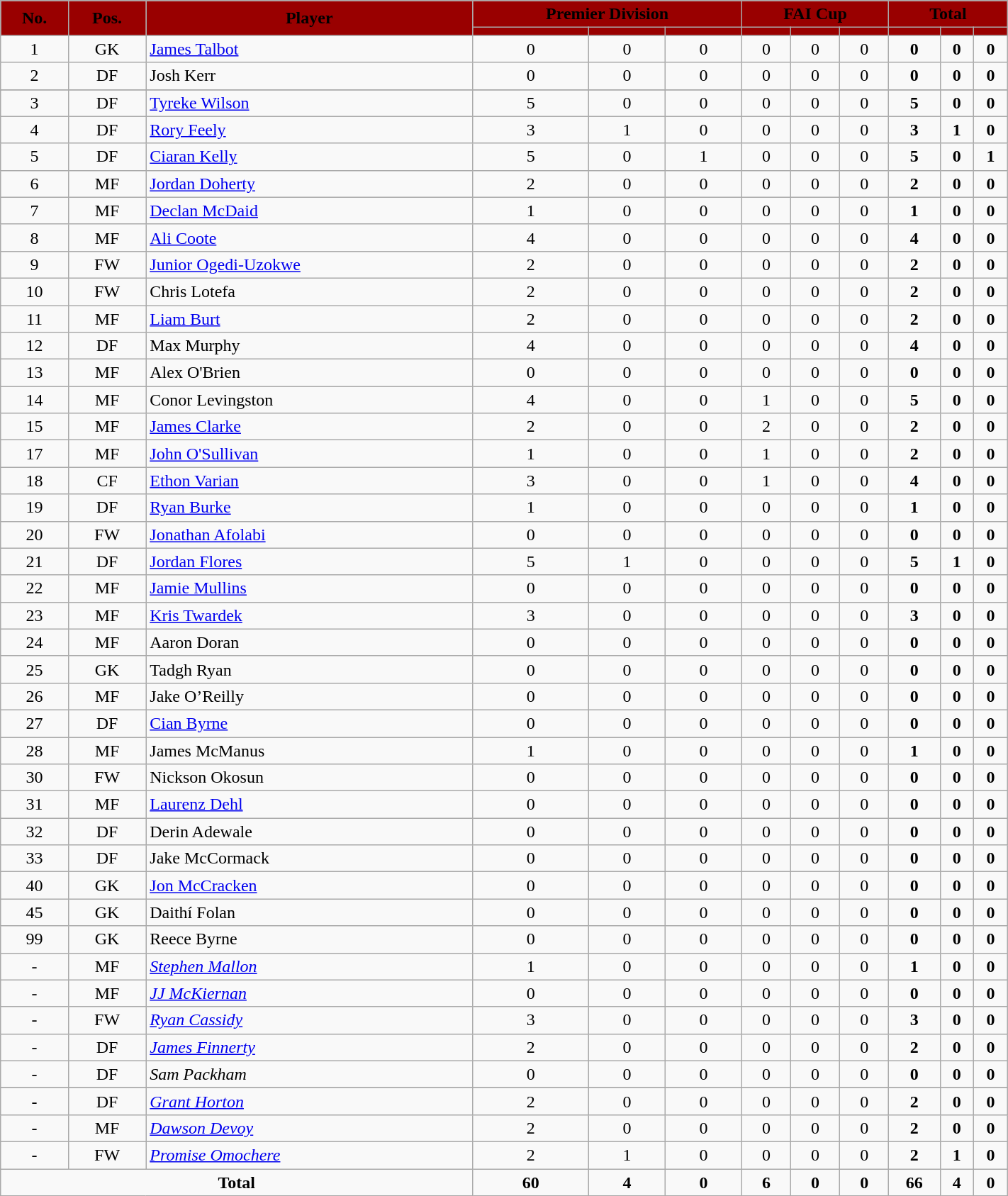<table class="wikitable" style="text-align:center;width:75%;">
<tr>
<th rowspan=2 style=background:#990000;color:#000000>No.</th>
<th rowspan=2 style=background:#990000;color:#000000>Pos.</th>
<th rowspan=2 style=background:#990000;color:#000000>Player</th>
<th colspan=3 style=background:#990000;color:#000000>Premier Division</th>
<th colspan=3 style=background:#990000;color:#000000>FAI Cup</th>
<th colspan=3 style=background:#990000;color:#000000>Total</th>
</tr>
<tr>
<th style=background:#990000;color:#000000></th>
<th style=background:#990000;color:#000000></th>
<th style=background:#990000;color:#000000></th>
<th style=background:#990000;color:#000000></th>
<th style=background:#990000;color:#000000></th>
<th style=background:#990000;color:#000000></th>
<th style=background:#990000;color:#000000></th>
<th style=background:#990000;color:#000000></th>
<th style=background:#990000;color:#000000></th>
</tr>
<tr>
<td>1</td>
<td>GK</td>
<td align=left> <a href='#'>James Talbot</a></td>
<td>0</td>
<td>0</td>
<td>0</td>
<td>0</td>
<td>0</td>
<td>0</td>
<td><strong>0</strong></td>
<td><strong>0</strong></td>
<td><strong>0</strong></td>
</tr>
<tr>
<td>2</td>
<td>DF</td>
<td align=left> Josh Kerr</td>
<td>0</td>
<td>0</td>
<td>0</td>
<td>0</td>
<td>0</td>
<td>0</td>
<td><strong>0</strong></td>
<td><strong>0</strong></td>
<td><strong>0</strong></td>
</tr>
<tr>
</tr>
<tr>
<td>3</td>
<td>DF</td>
<td align=left> <a href='#'>Tyreke Wilson</a></td>
<td>5</td>
<td>0</td>
<td>0</td>
<td>0</td>
<td>0</td>
<td>0</td>
<td><strong>5</strong></td>
<td><strong>0</strong></td>
<td><strong>0</strong></td>
</tr>
<tr>
<td>4</td>
<td>DF</td>
<td align=left> <a href='#'>Rory Feely</a></td>
<td>3</td>
<td>1</td>
<td>0</td>
<td>0</td>
<td>0</td>
<td>0</td>
<td><strong>3</strong></td>
<td><strong>1</strong></td>
<td><strong>0</strong></td>
</tr>
<tr>
<td>5</td>
<td>DF</td>
<td align=left> <a href='#'>Ciaran Kelly</a></td>
<td>5</td>
<td>0</td>
<td>1</td>
<td>0</td>
<td>0</td>
<td>0</td>
<td><strong>5</strong></td>
<td><strong>0</strong></td>
<td><strong>1</strong></td>
</tr>
<tr>
<td>6</td>
<td>MF</td>
<td align=left> <a href='#'>Jordan Doherty</a></td>
<td>2</td>
<td>0</td>
<td>0</td>
<td>0</td>
<td>0</td>
<td>0</td>
<td><strong>2</strong></td>
<td><strong>0</strong></td>
<td><strong>0</strong></td>
</tr>
<tr>
<td>7</td>
<td>MF</td>
<td align=left> <a href='#'>Declan McDaid</a></td>
<td>1</td>
<td>0</td>
<td>0</td>
<td>0</td>
<td>0</td>
<td>0</td>
<td><strong>1</strong></td>
<td><strong>0</strong></td>
<td><strong>0</strong></td>
</tr>
<tr>
<td>8</td>
<td>MF</td>
<td align=left> <a href='#'>Ali Coote</a></td>
<td>4</td>
<td>0</td>
<td>0</td>
<td>0</td>
<td>0</td>
<td>0</td>
<td><strong>4</strong></td>
<td><strong>0</strong></td>
<td><strong>0</strong></td>
</tr>
<tr>
<td>9</td>
<td>FW</td>
<td align=left> <a href='#'>Junior Ogedi-Uzokwe</a></td>
<td>2</td>
<td>0</td>
<td>0</td>
<td>0</td>
<td>0</td>
<td>0</td>
<td><strong>2</strong></td>
<td><strong>0</strong></td>
<td><strong>0</strong></td>
</tr>
<tr>
<td>10</td>
<td>FW</td>
<td align=left> Chris Lotefa</td>
<td>2</td>
<td>0</td>
<td>0</td>
<td>0</td>
<td>0</td>
<td>0</td>
<td><strong>2</strong></td>
<td><strong>0</strong></td>
<td><strong>0</strong></td>
</tr>
<tr>
<td>11</td>
<td>MF</td>
<td align=left> <a href='#'>Liam Burt</a></td>
<td>2</td>
<td>0</td>
<td>0</td>
<td>0</td>
<td>0</td>
<td>0</td>
<td><strong>2</strong></td>
<td><strong>0</strong></td>
<td><strong>0</strong></td>
</tr>
<tr>
<td>12</td>
<td>DF</td>
<td align=left> Max Murphy</td>
<td>4</td>
<td>0</td>
<td>0</td>
<td>0</td>
<td>0</td>
<td>0</td>
<td><strong>4</strong></td>
<td><strong>0</strong></td>
<td><strong>0</strong></td>
</tr>
<tr>
<td>13</td>
<td>MF</td>
<td align=left> Alex O'Brien</td>
<td>0</td>
<td>0</td>
<td>0</td>
<td>0</td>
<td>0</td>
<td>0</td>
<td><strong>0</strong></td>
<td><strong>0</strong></td>
<td><strong>0</strong></td>
</tr>
<tr>
<td>14</td>
<td>MF</td>
<td align=left> Conor Levingston</td>
<td>4</td>
<td>0</td>
<td>0</td>
<td>1</td>
<td>0</td>
<td>0</td>
<td><strong>5</strong></td>
<td><strong>0</strong></td>
<td><strong>0</strong></td>
</tr>
<tr>
<td>15</td>
<td>MF</td>
<td align=left> <a href='#'>James Clarke</a></td>
<td>2</td>
<td>0</td>
<td>0</td>
<td>2</td>
<td>0</td>
<td>0</td>
<td><strong>2</strong></td>
<td><strong>0</strong></td>
<td><strong>0</strong></td>
</tr>
<tr>
<td>17</td>
<td>MF</td>
<td align=left> <a href='#'>John O'Sullivan</a></td>
<td>1</td>
<td>0</td>
<td>0</td>
<td>1</td>
<td>0</td>
<td>0</td>
<td><strong>2</strong></td>
<td><strong>0</strong></td>
<td><strong>0</strong></td>
</tr>
<tr>
<td>18</td>
<td>CF</td>
<td align=left> <a href='#'>Ethon Varian</a></td>
<td>3</td>
<td>0</td>
<td>0</td>
<td>1</td>
<td>0</td>
<td>0</td>
<td><strong>4</strong></td>
<td><strong>0</strong></td>
<td><strong>0</strong></td>
</tr>
<tr>
<td>19</td>
<td>DF</td>
<td align=left> <a href='#'>Ryan Burke</a></td>
<td>1</td>
<td>0</td>
<td>0</td>
<td>0</td>
<td>0</td>
<td>0</td>
<td><strong>1</strong></td>
<td><strong>0</strong></td>
<td><strong>0</strong></td>
</tr>
<tr>
<td>20</td>
<td>FW</td>
<td align=left> <a href='#'>Jonathan Afolabi</a></td>
<td>0</td>
<td>0</td>
<td>0</td>
<td>0</td>
<td>0</td>
<td>0</td>
<td><strong>0</strong></td>
<td><strong>0</strong></td>
<td><strong>0</strong></td>
</tr>
<tr>
<td>21</td>
<td>DF</td>
<td align=left> <a href='#'>Jordan Flores</a></td>
<td>5</td>
<td>1</td>
<td>0</td>
<td>0</td>
<td>0</td>
<td>0</td>
<td><strong>5</strong></td>
<td><strong>1</strong></td>
<td><strong>0</strong></td>
</tr>
<tr>
<td>22</td>
<td>MF</td>
<td align=left> <a href='#'>Jamie Mullins</a></td>
<td>0</td>
<td>0</td>
<td>0</td>
<td>0</td>
<td>0</td>
<td>0</td>
<td><strong>0</strong></td>
<td><strong>0</strong></td>
<td><strong>0</strong></td>
</tr>
<tr>
<td>23</td>
<td>MF</td>
<td align=left> <a href='#'>Kris Twardek</a></td>
<td>3</td>
<td>0</td>
<td>0</td>
<td>0</td>
<td>0</td>
<td>0</td>
<td><strong>3</strong></td>
<td><strong>0</strong></td>
<td><strong>0</strong></td>
</tr>
<tr>
<td>24</td>
<td>MF</td>
<td align=left> Aaron Doran</td>
<td>0</td>
<td>0</td>
<td>0</td>
<td>0</td>
<td>0</td>
<td>0</td>
<td><strong>0</strong></td>
<td><strong>0</strong></td>
<td><strong>0</strong></td>
</tr>
<tr>
<td>25</td>
<td>GK</td>
<td align=left> Tadgh Ryan</td>
<td>0</td>
<td>0</td>
<td>0</td>
<td>0</td>
<td>0</td>
<td>0</td>
<td><strong>0</strong></td>
<td><strong>0</strong></td>
<td><strong>0</strong></td>
</tr>
<tr>
<td>26</td>
<td>MF</td>
<td align=left> Jake O’Reilly</td>
<td>0</td>
<td>0</td>
<td>0</td>
<td>0</td>
<td>0</td>
<td>0</td>
<td><strong>0</strong></td>
<td><strong>0</strong></td>
<td><strong>0</strong></td>
</tr>
<tr>
<td>27</td>
<td>DF</td>
<td align=left> <a href='#'>Cian Byrne</a></td>
<td>0</td>
<td>0</td>
<td>0</td>
<td>0</td>
<td>0</td>
<td>0</td>
<td><strong>0</strong></td>
<td><strong>0</strong></td>
<td><strong>0</strong></td>
</tr>
<tr>
<td>28</td>
<td>MF</td>
<td align=left> James McManus</td>
<td>1</td>
<td>0</td>
<td>0</td>
<td>0</td>
<td>0</td>
<td>0</td>
<td><strong>1</strong></td>
<td><strong>0</strong></td>
<td><strong>0</strong></td>
</tr>
<tr>
<td>30</td>
<td>FW</td>
<td align=left> Nickson Okosun</td>
<td>0</td>
<td>0</td>
<td>0</td>
<td>0</td>
<td>0</td>
<td>0</td>
<td><strong>0</strong></td>
<td><strong>0</strong></td>
<td><strong>0</strong></td>
</tr>
<tr>
<td>31</td>
<td>MF</td>
<td align=left> <a href='#'>Laurenz Dehl</a></td>
<td>0</td>
<td>0</td>
<td>0</td>
<td>0</td>
<td>0</td>
<td>0</td>
<td><strong>0</strong></td>
<td><strong>0</strong></td>
<td><strong>0</strong></td>
</tr>
<tr>
<td>32</td>
<td>DF</td>
<td align=left> Derin Adewale</td>
<td>0</td>
<td>0</td>
<td>0</td>
<td>0</td>
<td>0</td>
<td>0</td>
<td><strong>0</strong></td>
<td><strong>0</strong></td>
<td><strong>0</strong></td>
</tr>
<tr>
<td>33</td>
<td>DF</td>
<td align=left> Jake McCormack</td>
<td>0</td>
<td>0</td>
<td>0</td>
<td>0</td>
<td>0</td>
<td>0</td>
<td><strong>0</strong></td>
<td><strong>0</strong></td>
<td><strong>0</strong></td>
</tr>
<tr>
<td>40</td>
<td>GK</td>
<td align=left> <a href='#'>Jon McCracken</a></td>
<td>0</td>
<td>0</td>
<td>0</td>
<td>0</td>
<td>0</td>
<td>0</td>
<td><strong>0</strong></td>
<td><strong>0</strong></td>
<td><strong>0</strong></td>
</tr>
<tr>
<td>45</td>
<td>GK</td>
<td align=left> Daithí Folan</td>
<td>0</td>
<td>0</td>
<td>0</td>
<td>0</td>
<td>0</td>
<td>0</td>
<td><strong>0</strong></td>
<td><strong>0</strong></td>
<td><strong>0</strong></td>
</tr>
<tr>
<td>99</td>
<td>GK</td>
<td align=left> Reece Byrne</td>
<td>0</td>
<td>0</td>
<td>0</td>
<td>0</td>
<td>0</td>
<td>0</td>
<td><strong>0</strong></td>
<td><strong>0</strong></td>
<td><strong>0</strong></td>
</tr>
<tr>
<td>-</td>
<td>MF</td>
<td align=left> <em><a href='#'>Stephen Mallon</a></em></td>
<td>1</td>
<td>0</td>
<td>0</td>
<td>0</td>
<td>0</td>
<td>0</td>
<td><strong>1</strong></td>
<td><strong>0</strong></td>
<td><strong>0</strong></td>
</tr>
<tr>
<td>-</td>
<td>MF</td>
<td align=left> <em><a href='#'>JJ McKiernan</a></em></td>
<td>0</td>
<td>0</td>
<td>0</td>
<td>0</td>
<td>0</td>
<td>0</td>
<td><strong>0</strong></td>
<td><strong>0</strong></td>
<td><strong>0</strong></td>
</tr>
<tr>
<td>-</td>
<td>FW</td>
<td align=left> <em><a href='#'>Ryan Cassidy</a></em></td>
<td>3</td>
<td>0</td>
<td>0</td>
<td>0</td>
<td>0</td>
<td>0</td>
<td><strong>3</strong></td>
<td><strong>0</strong></td>
<td><strong>0</strong></td>
</tr>
<tr>
<td>-</td>
<td>DF</td>
<td align=left> <em><a href='#'>James Finnerty</a></em></td>
<td>2</td>
<td>0</td>
<td>0</td>
<td>0</td>
<td>0</td>
<td>0</td>
<td><strong>2</strong></td>
<td><strong>0</strong></td>
<td><strong>0</strong></td>
</tr>
<tr>
<td>-</td>
<td>DF</td>
<td align=left> <em>Sam Packham</em></td>
<td>0</td>
<td>0</td>
<td>0</td>
<td>0</td>
<td>0</td>
<td>0</td>
<td><strong>0</strong></td>
<td><strong>0</strong></td>
<td><strong>0</strong></td>
</tr>
<tr>
</tr>
<tr>
<td>-</td>
<td>DF</td>
<td align=left> <em><a href='#'>Grant Horton</a></em></td>
<td>2</td>
<td>0</td>
<td>0</td>
<td>0</td>
<td>0</td>
<td>0</td>
<td><strong>2</strong></td>
<td><strong>0</strong></td>
<td><strong>0</strong></td>
</tr>
<tr>
<td>-</td>
<td>MF</td>
<td align=left> <em><a href='#'>Dawson Devoy</a></em></td>
<td>2</td>
<td>0</td>
<td>0</td>
<td>0</td>
<td>0</td>
<td>0</td>
<td><strong>2</strong></td>
<td><strong>0</strong></td>
<td><strong>0</strong></td>
</tr>
<tr>
<td>-</td>
<td>FW</td>
<td align=left> <em><a href='#'>Promise Omochere</a></em></td>
<td>2</td>
<td>1</td>
<td>0</td>
<td>0</td>
<td>0</td>
<td>0</td>
<td><strong>2</strong></td>
<td><strong>1</strong></td>
<td><strong>0</strong></td>
</tr>
<tr>
<td colspan=3><strong>Total</strong></td>
<td><strong>60</strong></td>
<td><strong>4</strong></td>
<td><strong>0</strong></td>
<td><strong>6</strong></td>
<td><strong>0</strong></td>
<td><strong>0</strong></td>
<td><strong>66</strong></td>
<td><strong>4</strong></td>
<td><strong>0</strong></td>
</tr>
</table>
